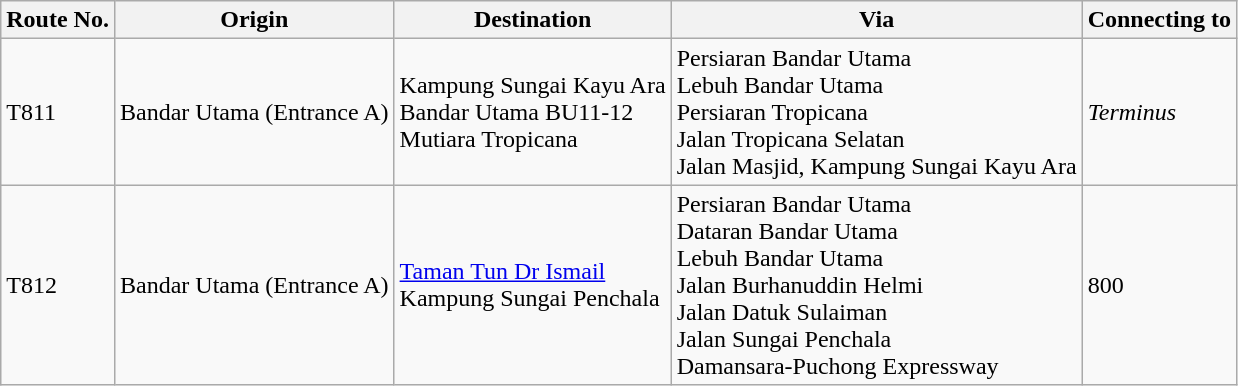<table class="wikitable">
<tr>
<th>Route No.</th>
<th>Origin</th>
<th>Destination</th>
<th>Via</th>
<th>Connecting to</th>
</tr>
<tr>
<td>T811</td>
<td> Bandar Utama (Entrance A)</td>
<td>Kampung Sungai Kayu Ara <br>Bandar Utama BU11-12 <br>Mutiara Tropicana</td>
<td>Persiaran Bandar Utama <br>Lebuh Bandar Utama <br>Persiaran Tropicana <br>Jalan Tropicana Selatan <br>Jalan Masjid, Kampung Sungai Kayu Ara</td>
<td><em>Terminus</em></td>
</tr>
<tr>
<td>T812</td>
<td> Bandar Utama (Entrance A)</td>
<td><a href='#'>Taman Tun Dr Ismail</a> <br>Kampung Sungai Penchala</td>
<td>Persiaran Bandar Utama <br>Dataran Bandar Utama <br>Lebuh Bandar Utama <br>Jalan Burhanuddin Helmi <br>Jalan Datuk Sulaiman <br>Jalan Sungai Penchala <br>Damansara-Puchong Expressway</td>
<td>800</td>
</tr>
</table>
